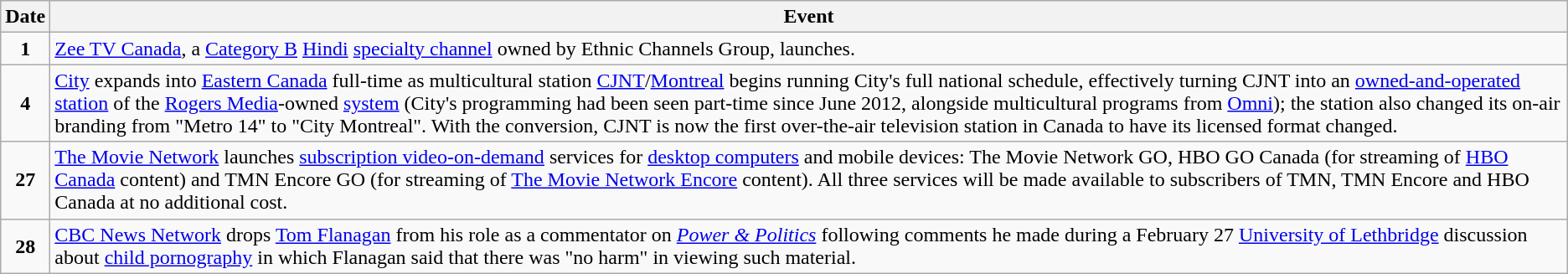<table class="wikitable">
<tr>
<th>Date</th>
<th>Event</th>
</tr>
<tr>
<td style="text-align:center;"><strong>1</strong></td>
<td><a href='#'>Zee TV Canada</a>, a <a href='#'>Category B</a> <a href='#'>Hindi</a> <a href='#'>specialty channel</a> owned by Ethnic Channels Group, launches.</td>
</tr>
<tr>
<td style="text-align:center;"><strong>4</strong></td>
<td><a href='#'>City</a> expands into <a href='#'>Eastern Canada</a> full-time as multicultural station <a href='#'>CJNT</a>/<a href='#'>Montreal</a> begins running City's full national schedule, effectively turning CJNT into an <a href='#'>owned-and-operated station</a> of the <a href='#'>Rogers Media</a>-owned <a href='#'>system</a> (City's programming had been seen part-time since June 2012, alongside multicultural programs from <a href='#'>Omni</a>); the station also changed its on-air branding from "Metro 14" to "City Montreal". With the conversion, CJNT is now the first over-the-air television station in Canada to have its licensed format changed.</td>
</tr>
<tr>
<td style="text-align:center;"><strong>27</strong></td>
<td><a href='#'>The Movie Network</a> launches <a href='#'>subscription video-on-demand</a> services for <a href='#'>desktop computers</a> and mobile devices: The Movie Network GO, HBO GO Canada (for streaming of <a href='#'>HBO Canada</a> content) and TMN Encore GO (for streaming of <a href='#'>The Movie Network Encore</a> content). All three services will be made available to subscribers of TMN, TMN Encore and HBO Canada at no additional cost.</td>
</tr>
<tr>
<td style="text-align:center;"><strong>28</strong></td>
<td><a href='#'>CBC News Network</a> drops <a href='#'>Tom Flanagan</a> from his role as a commentator on <em><a href='#'>Power & Politics</a></em> following comments he made during a February 27 <a href='#'>University of Lethbridge</a> discussion about <a href='#'>child pornography</a> in which Flanagan said that there was "no harm" in viewing such material.</td>
</tr>
</table>
